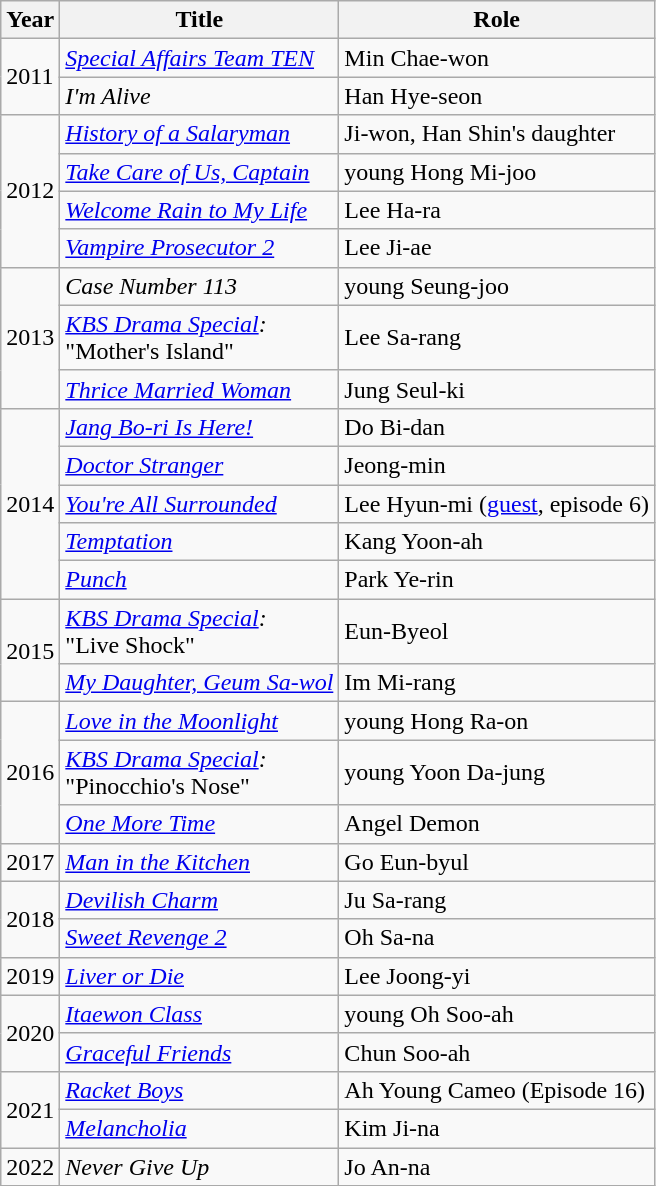<table class="wikitable">
<tr>
<th>Year</th>
<th>Title</th>
<th>Role</th>
</tr>
<tr>
<td rowspan=2>2011</td>
<td><em><a href='#'>Special Affairs Team TEN</a></em></td>
<td>Min Chae-won</td>
</tr>
<tr>
<td><em>I'm Alive</em></td>
<td>Han Hye-seon</td>
</tr>
<tr>
<td rowspan=4>2012</td>
<td><em><a href='#'>History of a Salaryman</a></em></td>
<td>Ji-won, Han Shin's daughter</td>
</tr>
<tr>
<td><em><a href='#'>Take Care of Us, Captain</a></em></td>
<td>young Hong Mi-joo</td>
</tr>
<tr>
<td><em><a href='#'>Welcome Rain to My Life</a></em></td>
<td>Lee Ha-ra</td>
</tr>
<tr>
<td><em><a href='#'>Vampire Prosecutor 2</a></em></td>
<td>Lee Ji-ae</td>
</tr>
<tr>
<td rowspan=3>2013</td>
<td><em>Case Number 113</em></td>
<td>young Seung-joo</td>
</tr>
<tr>
<td><em><a href='#'>KBS Drama Special</a>:</em><br>"Mother's Island"</td>
<td>Lee Sa-rang</td>
</tr>
<tr>
<td><em><a href='#'>Thrice Married Woman</a></em></td>
<td>Jung Seul-ki</td>
</tr>
<tr>
<td rowspan=5>2014</td>
<td><em><a href='#'>Jang Bo-ri Is Here!</a></em></td>
<td>Do Bi-dan</td>
</tr>
<tr>
<td><em><a href='#'>Doctor Stranger</a></em></td>
<td>Jeong-min</td>
</tr>
<tr>
<td><em><a href='#'>You're All Surrounded</a></em></td>
<td>Lee Hyun-mi (<a href='#'>guest</a>, episode 6)</td>
</tr>
<tr>
<td><em><a href='#'>Temptation</a></em></td>
<td>Kang Yoon-ah</td>
</tr>
<tr>
<td><em><a href='#'>Punch</a></em></td>
<td>Park Ye-rin</td>
</tr>
<tr>
<td rowspan=2>2015</td>
<td><em><a href='#'>KBS Drama Special</a>:</em><br>"Live Shock"</td>
<td>Eun-Byeol</td>
</tr>
<tr>
<td><em><a href='#'>My Daughter, Geum Sa-wol</a></em></td>
<td>Im Mi-rang</td>
</tr>
<tr>
<td rowspan="3">2016</td>
<td><em><a href='#'>Love in the Moonlight</a></em></td>
<td>young Hong Ra-on</td>
</tr>
<tr>
<td><em><a href='#'>KBS Drama Special</a>:</em><br>"Pinocchio's Nose"</td>
<td>young Yoon Da-jung</td>
</tr>
<tr>
<td><em><a href='#'>One More Time</a></em></td>
<td>Angel Demon</td>
</tr>
<tr>
<td>2017</td>
<td><em><a href='#'>Man in the Kitchen</a></em></td>
<td>Go Eun-byul</td>
</tr>
<tr>
<td rowspan=2>2018</td>
<td><em><a href='#'>Devilish Charm</a></em></td>
<td>Ju Sa-rang</td>
</tr>
<tr>
<td><em><a href='#'>Sweet Revenge 2</a></em></td>
<td>Oh Sa-na</td>
</tr>
<tr>
<td>2019</td>
<td><em><a href='#'>Liver or Die</a></em></td>
<td>Lee Joong-yi</td>
</tr>
<tr>
<td rowspan=2>2020</td>
<td><em><a href='#'>Itaewon Class</a></em></td>
<td>young Oh Soo-ah</td>
</tr>
<tr>
<td><em><a href='#'>Graceful Friends</a></em></td>
<td>Chun Soo-ah</td>
</tr>
<tr>
<td rowspan=2>2021</td>
<td><em><a href='#'>Racket Boys</a></em></td>
<td>Ah Young Cameo (Episode 16)</td>
</tr>
<tr>
<td><em><a href='#'>Melancholia</a></em></td>
<td>Kim Ji-na</td>
</tr>
<tr>
<td>2022</td>
<td><em>Never Give Up</em></td>
<td>Jo An-na</td>
</tr>
</table>
